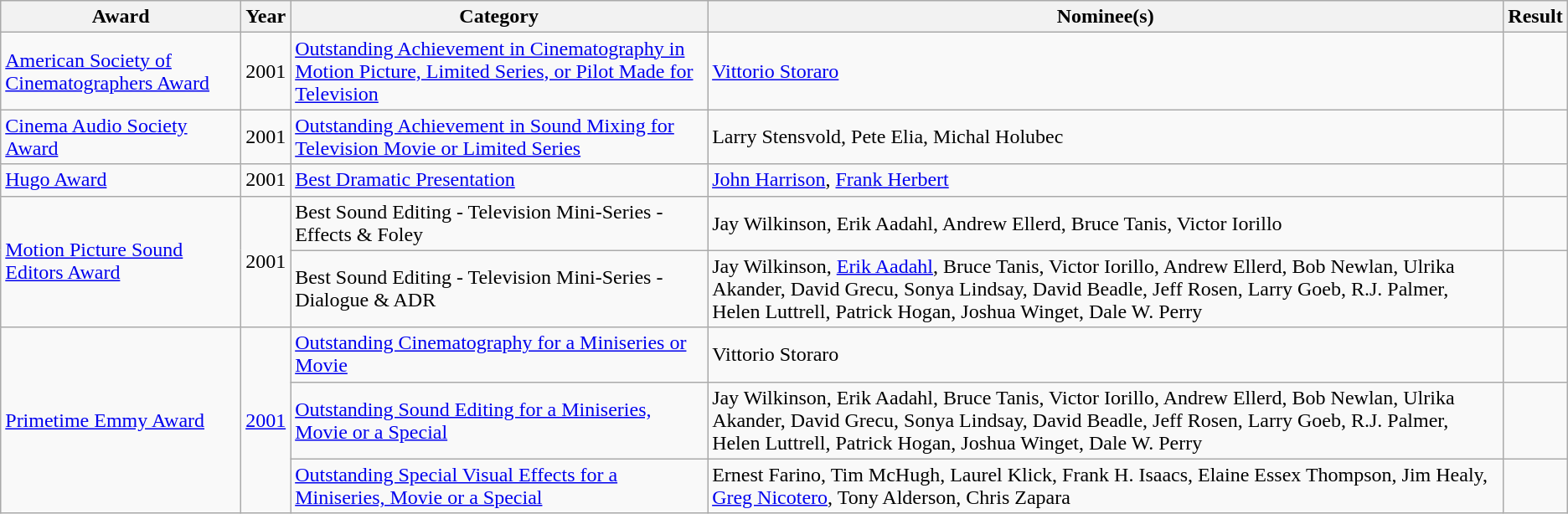<table class="wikitable">
<tr>
<th>Award</th>
<th>Year</th>
<th>Category</th>
<th>Nominee(s)</th>
<th>Result</th>
</tr>
<tr>
<td><a href='#'>American Society of Cinematographers Award</a></td>
<td>2001</td>
<td><a href='#'>Outstanding Achievement in Cinematography in Motion Picture, Limited Series, or Pilot Made for Television</a></td>
<td><a href='#'>Vittorio Storaro</a></td>
<td></td>
</tr>
<tr>
<td><a href='#'>Cinema Audio Society Award</a></td>
<td>2001</td>
<td><a href='#'>Outstanding Achievement in Sound Mixing for Television Movie or Limited Series</a></td>
<td>Larry Stensvold, Pete Elia, Michal Holubec</td>
<td></td>
</tr>
<tr>
<td><a href='#'>Hugo Award</a></td>
<td>2001</td>
<td><a href='#'>Best Dramatic Presentation</a></td>
<td><a href='#'>John Harrison</a>, <a href='#'>Frank Herbert</a></td>
<td></td>
</tr>
<tr>
<td rowspan="2"><a href='#'>Motion Picture Sound Editors Award</a></td>
<td rowspan="2">2001</td>
<td>Best Sound Editing - Television Mini-Series - Effects & Foley</td>
<td>Jay Wilkinson, Erik Aadahl, Andrew Ellerd, Bruce Tanis, Victor Iorillo</td>
<td></td>
</tr>
<tr>
<td>Best Sound Editing - Television Mini-Series - Dialogue & ADR</td>
<td>Jay Wilkinson, <a href='#'>Erik Aadahl</a>, Bruce Tanis, Victor Iorillo, Andrew Ellerd, Bob Newlan, Ulrika Akander, David Grecu, Sonya Lindsay, David Beadle, Jeff Rosen, Larry Goeb, R.J. Palmer, Helen Luttrell, Patrick Hogan, Joshua Winget, Dale W. Perry</td>
<td></td>
</tr>
<tr>
<td rowspan="3"><a href='#'>Primetime Emmy Award</a></td>
<td rowspan="3"><a href='#'>2001</a></td>
<td><a href='#'>Outstanding Cinematography for a Miniseries or Movie</a></td>
<td>Vittorio Storaro</td>
<td></td>
</tr>
<tr>
<td><a href='#'>Outstanding Sound Editing for a Miniseries, Movie or a Special</a></td>
<td>Jay Wilkinson, Erik Aadahl, Bruce Tanis, Victor Iorillo, Andrew Ellerd, Bob Newlan, Ulrika Akander, David Grecu, Sonya Lindsay, David Beadle, Jeff Rosen, Larry Goeb, R.J. Palmer, Helen Luttrell, Patrick Hogan, Joshua Winget, Dale W. Perry</td>
<td></td>
</tr>
<tr>
<td><a href='#'>Outstanding Special Visual Effects for a Miniseries, Movie or a Special</a></td>
<td>Ernest Farino, Tim McHugh, Laurel Klick, Frank H. Isaacs, Elaine Essex Thompson, Jim Healy, <a href='#'>Greg Nicotero</a>, Tony Alderson, Chris Zapara</td>
<td></td>
</tr>
</table>
